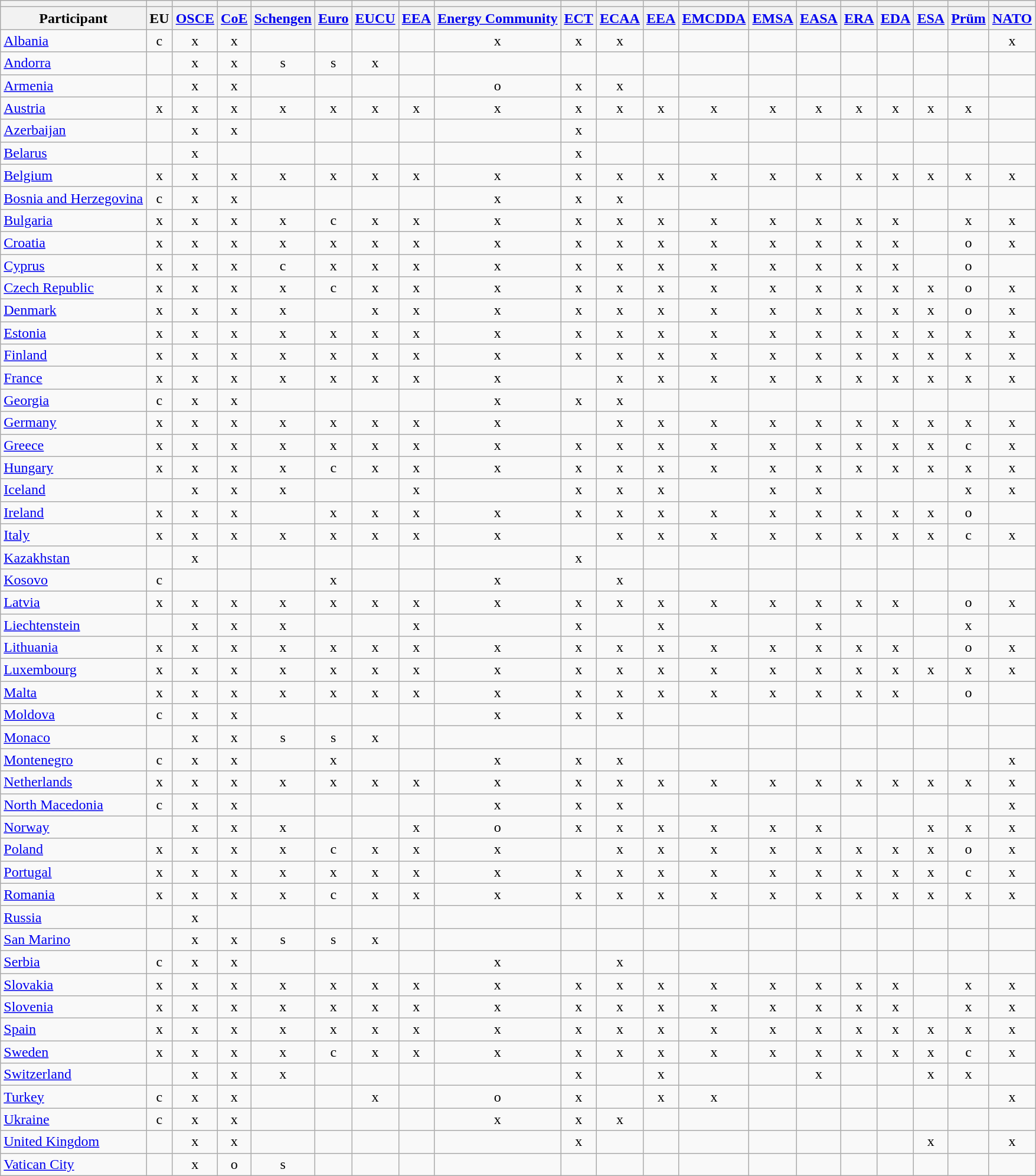<table class="wikitable sortable" style="text-align:center">
<tr bgcolor="#efefef">
<th></th>
<th><div></div></th>
<th></th>
<th><div></div></th>
<th><div></div></th>
<th><div></div></th>
<th><div></div></th>
<th><div></div></th>
<th><div></div></th>
<th></th>
<th><div></div></th>
<th></th>
<th></th>
<th></th>
<th></th>
<th></th>
<th></th>
<th><div></div></th>
<th><div></div></th>
<th><div></div></th>
</tr>
<tr>
<th>Participant</th>
<th>EU</th>
<th><a href='#'>OSCE</a></th>
<th><a href='#'>CoE</a></th>
<th><a href='#'>Schengen</a></th>
<th><a href='#'>Euro</a></th>
<th><a href='#'>EUCU</a></th>
<th><a href='#'>EEA</a></th>
<th><a href='#'>Energy Community</a></th>
<th><a href='#'>ECT</a></th>
<th><a href='#'>ECAA</a></th>
<th><a href='#'>EEA</a></th>
<th><a href='#'>EMCDDA</a></th>
<th><a href='#'>EMSA</a></th>
<th><a href='#'>EASA</a></th>
<th><a href='#'>ERA</a></th>
<th><a href='#'>EDA</a></th>
<th><a href='#'>ESA</a></th>
<th><a href='#'>Prüm</a></th>
<th><a href='#'>NATO</a></th>
</tr>
<tr>
<td align="left"> <a href='#'>Albania</a></td>
<td>c</td>
<td>x</td>
<td>x</td>
<td></td>
<td></td>
<td></td>
<td></td>
<td>x</td>
<td>x</td>
<td>x</td>
<td></td>
<td></td>
<td></td>
<td></td>
<td></td>
<td></td>
<td></td>
<td></td>
<td>x</td>
</tr>
<tr>
<td align="left"> <a href='#'>Andorra</a></td>
<td></td>
<td>x</td>
<td>x</td>
<td>s</td>
<td>s</td>
<td>x</td>
<td></td>
<td></td>
<td></td>
<td></td>
<td></td>
<td></td>
<td></td>
<td></td>
<td></td>
<td></td>
<td></td>
<td></td>
<td></td>
</tr>
<tr>
<td align="left"> <a href='#'>Armenia</a></td>
<td></td>
<td>x</td>
<td>x</td>
<td></td>
<td></td>
<td></td>
<td></td>
<td>o</td>
<td>x</td>
<td>x</td>
<td></td>
<td></td>
<td></td>
<td></td>
<td></td>
<td></td>
<td></td>
<td></td>
<td></td>
</tr>
<tr>
<td align="left"> <a href='#'>Austria</a></td>
<td>x</td>
<td>x</td>
<td>x</td>
<td>x</td>
<td>x</td>
<td>x</td>
<td>x</td>
<td>x</td>
<td>x</td>
<td>x</td>
<td>x</td>
<td>x</td>
<td>x</td>
<td>x</td>
<td>x</td>
<td>x</td>
<td>x</td>
<td>x</td>
<td></td>
</tr>
<tr>
<td align="left"> <a href='#'>Azerbaijan</a></td>
<td></td>
<td>x</td>
<td>x</td>
<td></td>
<td></td>
<td></td>
<td></td>
<td></td>
<td>x</td>
<td></td>
<td></td>
<td></td>
<td></td>
<td></td>
<td></td>
<td></td>
<td></td>
<td></td>
<td></td>
</tr>
<tr>
<td align="left"> <a href='#'>Belarus</a></td>
<td></td>
<td>x</td>
<td></td>
<td></td>
<td></td>
<td></td>
<td></td>
<td></td>
<td>x</td>
<td></td>
<td></td>
<td></td>
<td></td>
<td></td>
<td></td>
<td></td>
<td></td>
<td></td>
<td></td>
</tr>
<tr>
<td align="left"> <a href='#'>Belgium</a></td>
<td>x</td>
<td>x</td>
<td>x</td>
<td>x</td>
<td>x</td>
<td>x</td>
<td>x</td>
<td>x</td>
<td>x</td>
<td>x</td>
<td>x</td>
<td>x</td>
<td>x</td>
<td>x</td>
<td>x</td>
<td>x</td>
<td>x</td>
<td>x</td>
<td>x</td>
</tr>
<tr>
<td align="left"> <a href='#'>Bosnia and Herzegovina</a></td>
<td>c</td>
<td>x</td>
<td>x</td>
<td></td>
<td></td>
<td></td>
<td></td>
<td>x</td>
<td>x</td>
<td>x</td>
<td></td>
<td></td>
<td></td>
<td></td>
<td></td>
<td></td>
<td></td>
<td></td>
<td></td>
</tr>
<tr>
<td align="left"> <a href='#'>Bulgaria</a></td>
<td>x</td>
<td>x</td>
<td>x</td>
<td>x</td>
<td>c</td>
<td>x</td>
<td>x</td>
<td>x</td>
<td>x</td>
<td>x</td>
<td>x</td>
<td>x</td>
<td>x</td>
<td>x</td>
<td>x</td>
<td>x</td>
<td></td>
<td>x</td>
<td>x</td>
</tr>
<tr>
<td align="left"> <a href='#'>Croatia</a></td>
<td>x</td>
<td>x</td>
<td>x</td>
<td>x</td>
<td>x</td>
<td>x</td>
<td>x</td>
<td>x</td>
<td>x</td>
<td>x</td>
<td>x</td>
<td>x</td>
<td>x</td>
<td>x</td>
<td>x</td>
<td>x</td>
<td></td>
<td>o</td>
<td>x</td>
</tr>
<tr>
<td align="left"> <a href='#'>Cyprus</a></td>
<td>x</td>
<td>x</td>
<td>x</td>
<td>c</td>
<td>x</td>
<td>x</td>
<td>x</td>
<td>x</td>
<td>x</td>
<td>x</td>
<td>x</td>
<td>x</td>
<td>x</td>
<td>x</td>
<td>x</td>
<td>x</td>
<td></td>
<td>o</td>
<td></td>
</tr>
<tr>
<td align="left"> <a href='#'>Czech Republic</a></td>
<td>x</td>
<td>x</td>
<td>x</td>
<td>x</td>
<td>c</td>
<td>x</td>
<td>x</td>
<td>x</td>
<td>x</td>
<td>x</td>
<td>x</td>
<td>x</td>
<td>x</td>
<td>x</td>
<td>x</td>
<td>x</td>
<td>x</td>
<td>o</td>
<td>x</td>
</tr>
<tr>
<td align="left"> <a href='#'>Denmark</a></td>
<td>x</td>
<td>x</td>
<td>x</td>
<td>x</td>
<td></td>
<td>x</td>
<td>x</td>
<td>x</td>
<td>x</td>
<td>x</td>
<td>x</td>
<td>x</td>
<td>x</td>
<td>x</td>
<td>x</td>
<td>x</td>
<td>x</td>
<td>o</td>
<td>x</td>
</tr>
<tr>
<td align="left"> <a href='#'>Estonia</a></td>
<td>x</td>
<td>x</td>
<td>x</td>
<td>x</td>
<td>x</td>
<td>x</td>
<td>x</td>
<td>x</td>
<td>x</td>
<td>x</td>
<td>x</td>
<td>x</td>
<td>x</td>
<td>x</td>
<td>x</td>
<td>x</td>
<td>x</td>
<td>x</td>
<td>x</td>
</tr>
<tr>
<td align="left"> <a href='#'>Finland</a></td>
<td>x</td>
<td>x</td>
<td>x</td>
<td>x</td>
<td>x</td>
<td>x</td>
<td>x</td>
<td>x</td>
<td>x</td>
<td>x</td>
<td>x</td>
<td>x</td>
<td>x</td>
<td>x</td>
<td>x</td>
<td>x</td>
<td>x</td>
<td>x</td>
<td>x</td>
</tr>
<tr>
<td align="left"> <a href='#'>France</a></td>
<td>x</td>
<td>x</td>
<td>x</td>
<td>x</td>
<td>x</td>
<td>x</td>
<td>x</td>
<td>x</td>
<td></td>
<td>x</td>
<td>x</td>
<td>x</td>
<td>x</td>
<td>x</td>
<td>x</td>
<td>x</td>
<td>x</td>
<td>x</td>
<td>x</td>
</tr>
<tr>
<td align="left"> <a href='#'>Georgia</a></td>
<td>c</td>
<td>x</td>
<td>x</td>
<td></td>
<td></td>
<td></td>
<td></td>
<td>x</td>
<td>x</td>
<td>x</td>
<td></td>
<td></td>
<td></td>
<td></td>
<td></td>
<td></td>
<td></td>
<td></td>
<td></td>
</tr>
<tr>
<td align="left"> <a href='#'>Germany</a></td>
<td>x</td>
<td>x</td>
<td>x</td>
<td>x</td>
<td>x</td>
<td>x</td>
<td>x</td>
<td>x</td>
<td></td>
<td>x</td>
<td>x</td>
<td>x</td>
<td>x</td>
<td>x</td>
<td>x</td>
<td>x</td>
<td>x</td>
<td>x</td>
<td>x</td>
</tr>
<tr>
<td align="left"> <a href='#'>Greece</a></td>
<td>x</td>
<td>x</td>
<td>x</td>
<td>x</td>
<td>x</td>
<td>x</td>
<td>x</td>
<td>x</td>
<td>x</td>
<td>x</td>
<td>x</td>
<td>x</td>
<td>x</td>
<td>x</td>
<td>x</td>
<td>x</td>
<td>x</td>
<td>c</td>
<td>x</td>
</tr>
<tr>
<td align="left"> <a href='#'>Hungary</a></td>
<td>x</td>
<td>x</td>
<td>x</td>
<td>x</td>
<td>c</td>
<td>x</td>
<td>x</td>
<td>x</td>
<td>x</td>
<td>x</td>
<td>x</td>
<td>x</td>
<td>x</td>
<td>x</td>
<td>x</td>
<td>x</td>
<td>x</td>
<td>x</td>
<td>x</td>
</tr>
<tr>
<td align="left"> <a href='#'>Iceland</a></td>
<td></td>
<td>x</td>
<td>x</td>
<td>x</td>
<td></td>
<td></td>
<td>x</td>
<td></td>
<td>x</td>
<td>x</td>
<td>x</td>
<td></td>
<td>x</td>
<td>x</td>
<td></td>
<td></td>
<td></td>
<td>x</td>
<td>x</td>
</tr>
<tr>
<td align="left"> <a href='#'>Ireland</a></td>
<td>x</td>
<td>x</td>
<td>x</td>
<td></td>
<td>x</td>
<td>x</td>
<td>x</td>
<td>x</td>
<td>x</td>
<td>x</td>
<td>x</td>
<td>x</td>
<td>x</td>
<td>x</td>
<td>x</td>
<td>x</td>
<td>x</td>
<td>o</td>
<td></td>
</tr>
<tr>
<td align="left"> <a href='#'>Italy</a></td>
<td>x</td>
<td>x</td>
<td>x</td>
<td>x</td>
<td>x</td>
<td>x</td>
<td>x</td>
<td>x</td>
<td></td>
<td>x</td>
<td>x</td>
<td>x</td>
<td>x</td>
<td>x</td>
<td>x</td>
<td>x</td>
<td>x</td>
<td>c</td>
<td>x</td>
</tr>
<tr>
<td align="left"> <a href='#'>Kazakhstan</a></td>
<td></td>
<td>x</td>
<td></td>
<td></td>
<td></td>
<td></td>
<td></td>
<td></td>
<td>x</td>
<td></td>
<td></td>
<td></td>
<td></td>
<td></td>
<td></td>
<td></td>
<td></td>
<td></td>
<td></td>
</tr>
<tr>
<td align="left"> <a href='#'>Kosovo</a></td>
<td>c</td>
<td></td>
<td></td>
<td></td>
<td>x</td>
<td></td>
<td></td>
<td>x</td>
<td></td>
<td>x</td>
<td></td>
<td></td>
<td></td>
<td></td>
<td></td>
<td></td>
<td></td>
<td></td>
</tr>
<tr>
<td align="left"> <a href='#'>Latvia</a></td>
<td>x</td>
<td>x</td>
<td>x</td>
<td>x</td>
<td>x</td>
<td>x</td>
<td>x</td>
<td>x</td>
<td>x</td>
<td>x</td>
<td>x</td>
<td>x</td>
<td>x</td>
<td>x</td>
<td>x</td>
<td>x</td>
<td></td>
<td>o</td>
<td>x</td>
</tr>
<tr>
<td align="left"> <a href='#'>Liechtenstein</a></td>
<td></td>
<td>x</td>
<td>x</td>
<td>x</td>
<td></td>
<td></td>
<td>x</td>
<td></td>
<td>x</td>
<td></td>
<td>x</td>
<td></td>
<td></td>
<td>x</td>
<td></td>
<td></td>
<td></td>
<td>x</td>
<td></td>
</tr>
<tr>
<td align="left"> <a href='#'>Lithuania</a></td>
<td>x</td>
<td>x</td>
<td>x</td>
<td>x</td>
<td>x</td>
<td>x</td>
<td>x</td>
<td>x</td>
<td>x</td>
<td>x</td>
<td>x</td>
<td>x</td>
<td>x</td>
<td>x</td>
<td>x</td>
<td>x</td>
<td></td>
<td>o</td>
<td>x</td>
</tr>
<tr>
<td align="left"> <a href='#'>Luxembourg</a></td>
<td>x</td>
<td>x</td>
<td>x</td>
<td>x</td>
<td>x</td>
<td>x</td>
<td>x</td>
<td>x</td>
<td>x</td>
<td>x</td>
<td>x</td>
<td>x</td>
<td>x</td>
<td>x</td>
<td>x</td>
<td>x</td>
<td>x</td>
<td>x</td>
<td>x</td>
</tr>
<tr>
<td align="left"> <a href='#'>Malta</a></td>
<td>x</td>
<td>x</td>
<td>x</td>
<td>x</td>
<td>x</td>
<td>x</td>
<td>x</td>
<td>x</td>
<td>x</td>
<td>x</td>
<td>x</td>
<td>x</td>
<td>x</td>
<td>x</td>
<td>x</td>
<td>x</td>
<td></td>
<td>o</td>
<td></td>
</tr>
<tr>
<td align="left"> <a href='#'>Moldova</a></td>
<td>c</td>
<td>x</td>
<td>x</td>
<td></td>
<td></td>
<td></td>
<td></td>
<td>x</td>
<td>x</td>
<td>x</td>
<td></td>
<td></td>
<td></td>
<td></td>
<td></td>
<td></td>
<td></td>
<td></td>
<td></td>
</tr>
<tr>
<td align="left"> <a href='#'>Monaco</a></td>
<td></td>
<td>x</td>
<td>x</td>
<td>s</td>
<td>s</td>
<td>x</td>
<td></td>
<td></td>
<td></td>
<td></td>
<td></td>
<td></td>
<td></td>
<td></td>
<td></td>
<td></td>
<td></td>
<td></td>
<td></td>
</tr>
<tr>
<td align="left"> <a href='#'>Montenegro</a></td>
<td>c</td>
<td>x</td>
<td>x</td>
<td></td>
<td>x</td>
<td></td>
<td></td>
<td>x</td>
<td>x</td>
<td>x</td>
<td></td>
<td></td>
<td></td>
<td></td>
<td></td>
<td></td>
<td></td>
<td></td>
<td>x</td>
</tr>
<tr>
<td align="left"> <a href='#'>Netherlands</a></td>
<td>x</td>
<td>x</td>
<td>x</td>
<td>x</td>
<td>x</td>
<td>x</td>
<td>x</td>
<td>x</td>
<td>x</td>
<td>x</td>
<td>x</td>
<td>x</td>
<td>x</td>
<td>x</td>
<td>x</td>
<td>x</td>
<td>x</td>
<td>x</td>
<td>x</td>
</tr>
<tr>
<td align="left"> <a href='#'>North Macedonia</a></td>
<td>c</td>
<td>x</td>
<td>x</td>
<td></td>
<td></td>
<td></td>
<td></td>
<td>x</td>
<td>x</td>
<td>x</td>
<td></td>
<td></td>
<td></td>
<td></td>
<td></td>
<td></td>
<td></td>
<td></td>
<td>x</td>
</tr>
<tr>
<td align="left"> <a href='#'>Norway</a></td>
<td></td>
<td>x</td>
<td>x</td>
<td>x</td>
<td></td>
<td></td>
<td>x</td>
<td>o</td>
<td>x</td>
<td>x</td>
<td>x</td>
<td>x</td>
<td>x</td>
<td>x</td>
<td></td>
<td></td>
<td>x</td>
<td>x</td>
<td>x</td>
</tr>
<tr>
<td align="left"> <a href='#'>Poland</a></td>
<td>x</td>
<td>x</td>
<td>x</td>
<td>x</td>
<td>c</td>
<td>x</td>
<td>x</td>
<td>x</td>
<td></td>
<td>x</td>
<td>x</td>
<td>x</td>
<td>x</td>
<td>x</td>
<td>x</td>
<td>x</td>
<td>x</td>
<td>o</td>
<td>x</td>
</tr>
<tr>
<td align="left"> <a href='#'>Portugal</a></td>
<td>x</td>
<td>x</td>
<td>x</td>
<td>x</td>
<td>x</td>
<td>x</td>
<td>x</td>
<td>x</td>
<td>x</td>
<td>x</td>
<td>x</td>
<td>x</td>
<td>x</td>
<td>x</td>
<td>x</td>
<td>x</td>
<td>x</td>
<td>c</td>
<td>x</td>
</tr>
<tr>
<td align="left"> <a href='#'>Romania</a></td>
<td>x</td>
<td>x</td>
<td>x</td>
<td>x</td>
<td>c</td>
<td>x</td>
<td>x</td>
<td>x</td>
<td>x</td>
<td>x</td>
<td>x</td>
<td>x</td>
<td>x</td>
<td>x</td>
<td>x</td>
<td>x</td>
<td>x</td>
<td>x</td>
<td>x</td>
</tr>
<tr>
<td align="left"> <a href='#'>Russia</a></td>
<td></td>
<td>x</td>
<td></td>
<td></td>
<td></td>
<td></td>
<td></td>
<td></td>
<td></td>
<td></td>
<td></td>
<td></td>
<td></td>
<td></td>
<td></td>
<td></td>
<td></td>
<td></td>
<td></td>
</tr>
<tr>
<td align="left"> <a href='#'>San Marino</a></td>
<td></td>
<td>x</td>
<td>x</td>
<td>s</td>
<td>s</td>
<td>x</td>
<td></td>
<td></td>
<td></td>
<td></td>
<td></td>
<td></td>
<td></td>
<td></td>
<td></td>
<td></td>
<td></td>
<td></td>
</tr>
<tr>
<td align="left"> <a href='#'>Serbia</a></td>
<td>c</td>
<td>x</td>
<td>x</td>
<td></td>
<td></td>
<td></td>
<td></td>
<td>x</td>
<td></td>
<td>x</td>
<td></td>
<td></td>
<td></td>
<td></td>
<td></td>
<td></td>
<td></td>
<td></td>
<td></td>
</tr>
<tr>
<td align="left"> <a href='#'>Slovakia</a></td>
<td>x</td>
<td>x</td>
<td>x</td>
<td>x</td>
<td>x</td>
<td>x</td>
<td>x</td>
<td>x</td>
<td>x</td>
<td>x</td>
<td>x</td>
<td>x</td>
<td>x</td>
<td>x</td>
<td>x</td>
<td>x</td>
<td></td>
<td>x</td>
<td>x</td>
</tr>
<tr>
<td align="left"> <a href='#'>Slovenia</a></td>
<td>x</td>
<td>x</td>
<td>x</td>
<td>x</td>
<td>x</td>
<td>x</td>
<td>x</td>
<td>x</td>
<td>x</td>
<td>x</td>
<td>x</td>
<td>x</td>
<td>x</td>
<td>x</td>
<td>x</td>
<td>x</td>
<td></td>
<td>x</td>
<td>x</td>
</tr>
<tr>
<td align="left"> <a href='#'>Spain</a></td>
<td>x</td>
<td>x</td>
<td>x</td>
<td>x</td>
<td>x</td>
<td>x</td>
<td>x</td>
<td>x</td>
<td>x</td>
<td>x</td>
<td>x</td>
<td>x</td>
<td>x</td>
<td>x</td>
<td>x</td>
<td>x</td>
<td>x</td>
<td>x</td>
<td>x</td>
</tr>
<tr>
<td align="left"> <a href='#'>Sweden</a></td>
<td>x</td>
<td>x</td>
<td>x</td>
<td>x</td>
<td>c</td>
<td>x</td>
<td>x</td>
<td>x</td>
<td>x</td>
<td>x</td>
<td>x</td>
<td>x</td>
<td>x</td>
<td>x</td>
<td>x</td>
<td>x</td>
<td>x</td>
<td>c</td>
<td>x</td>
</tr>
<tr>
<td align="left"> <a href='#'>Switzerland</a></td>
<td></td>
<td>x</td>
<td>x</td>
<td>x</td>
<td></td>
<td></td>
<td></td>
<td></td>
<td>x</td>
<td></td>
<td>x</td>
<td></td>
<td></td>
<td>x</td>
<td></td>
<td></td>
<td>x</td>
<td>x</td>
<td></td>
</tr>
<tr>
<td align="left"> <a href='#'>Turkey</a></td>
<td>c</td>
<td>x</td>
<td>x</td>
<td></td>
<td></td>
<td>x</td>
<td></td>
<td>o</td>
<td>x</td>
<td></td>
<td>x</td>
<td>x</td>
<td></td>
<td></td>
<td></td>
<td></td>
<td></td>
<td></td>
<td>x</td>
</tr>
<tr>
<td align="left"> <a href='#'>Ukraine</a></td>
<td>c</td>
<td>x</td>
<td>x</td>
<td></td>
<td></td>
<td></td>
<td></td>
<td>x</td>
<td>x</td>
<td>x</td>
<td></td>
<td></td>
<td></td>
<td></td>
<td></td>
<td></td>
<td></td>
<td></td>
<td></td>
</tr>
<tr>
<td align="left"> <a href='#'>United Kingdom</a></td>
<td></td>
<td>x</td>
<td>x</td>
<td></td>
<td></td>
<td></td>
<td></td>
<td></td>
<td>x</td>
<td></td>
<td></td>
<td></td>
<td></td>
<td></td>
<td></td>
<td></td>
<td>x</td>
<td></td>
<td>x</td>
</tr>
<tr>
<td align="left"> <a href='#'>Vatican City</a></td>
<td></td>
<td>x</td>
<td>o</td>
<td>s</td>
<td></td>
<td></td>
<td></td>
<td></td>
<td></td>
<td></td>
<td></td>
<td></td>
<td></td>
<td></td>
<td></td>
<td></td>
<td></td>
<td></td>
</tr>
</table>
